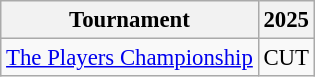<table class="wikitable" style="font-size:95%;text-align:center;">
<tr>
<th>Tournament</th>
<th>2025</th>
</tr>
<tr>
<td align=left><a href='#'>The Players Championship</a></td>
<td>CUT</td>
</tr>
</table>
